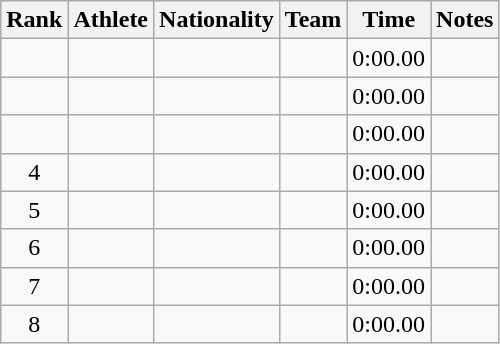<table class="wikitable sortable plainrowheaders" style="text-align:center">
<tr>
<th scope="col">Rank</th>
<th scope="col">Athlete</th>
<th scope="col">Nationality</th>
<th scope="col">Team</th>
<th scope="col">Time</th>
<th scope="col">Notes</th>
</tr>
<tr>
<td></td>
<td align=left></td>
<td align=left></td>
<td></td>
<td>0:00.00</td>
<td></td>
</tr>
<tr>
<td></td>
<td align=left></td>
<td align=left></td>
<td></td>
<td>0:00.00</td>
<td></td>
</tr>
<tr>
<td></td>
<td align=left></td>
<td align=left></td>
<td></td>
<td>0:00.00</td>
<td></td>
</tr>
<tr>
<td>4</td>
<td align=left></td>
<td align=left></td>
<td></td>
<td>0:00.00</td>
<td></td>
</tr>
<tr>
<td>5</td>
<td align=left></td>
<td align=left></td>
<td></td>
<td>0:00.00</td>
<td></td>
</tr>
<tr>
<td>6</td>
<td align=left></td>
<td align=left></td>
<td></td>
<td>0:00.00</td>
<td></td>
</tr>
<tr>
<td>7</td>
<td align=left></td>
<td align=left></td>
<td></td>
<td>0:00.00</td>
<td></td>
</tr>
<tr>
<td>8</td>
<td align=left></td>
<td align=left></td>
<td></td>
<td>0:00.00</td>
<td></td>
</tr>
</table>
